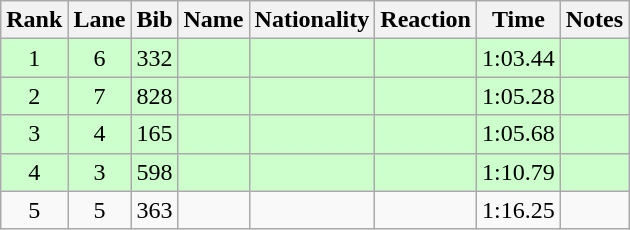<table class="wikitable sortable" style="text-align:center">
<tr>
<th>Rank</th>
<th>Lane</th>
<th>Bib</th>
<th>Name</th>
<th>Nationality</th>
<th>Reaction</th>
<th>Time</th>
<th>Notes</th>
</tr>
<tr bgcolor=ccffcc>
<td>1</td>
<td>6</td>
<td>332</td>
<td align=left></td>
<td align=left></td>
<td></td>
<td>1:03.44</td>
<td><strong></strong></td>
</tr>
<tr bgcolor=ccffcc>
<td>2</td>
<td>7</td>
<td>828</td>
<td align=left></td>
<td align=left></td>
<td></td>
<td>1:05.28</td>
<td><strong></strong></td>
</tr>
<tr bgcolor=ccffcc>
<td>3</td>
<td>4</td>
<td>165</td>
<td align=left></td>
<td align=left></td>
<td></td>
<td>1:05.68</td>
<td><strong></strong></td>
</tr>
<tr bgcolor=ccffcc>
<td>4</td>
<td>3</td>
<td>598</td>
<td align=left></td>
<td align=left></td>
<td></td>
<td>1:10.79</td>
<td><strong></strong></td>
</tr>
<tr>
<td>5</td>
<td>5</td>
<td>363</td>
<td align=left></td>
<td align=left></td>
<td></td>
<td>1:16.25</td>
<td></td>
</tr>
</table>
